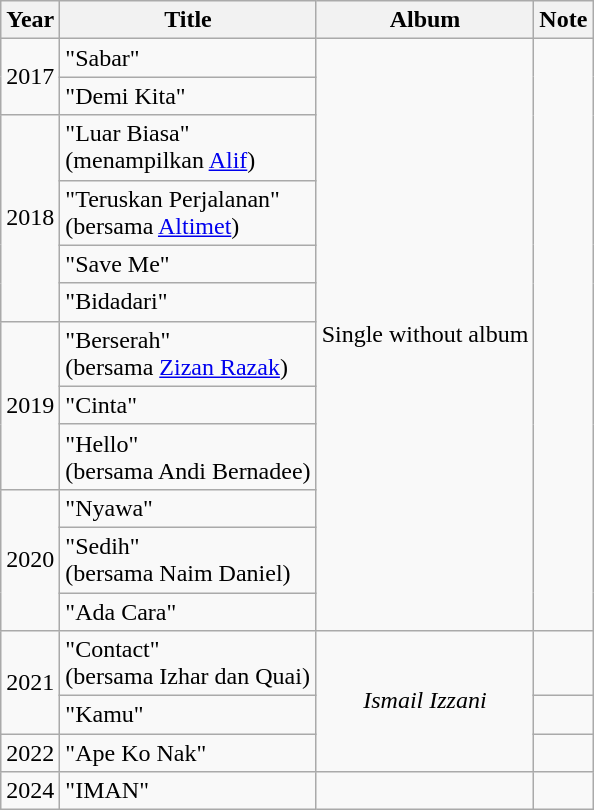<table class="wikitable" style="text-align:center;">
<tr>
<th>Year</th>
<th>Title</th>
<th>Album</th>
<th>Note</th>
</tr>
<tr>
<td rowspan="2">2017</td>
<td align="left">"Sabar"</td>
<td rowspan="12">Single without album</td>
</tr>
<tr>
<td align="left">"Demi Kita"</td>
</tr>
<tr>
<td rowspan="4">2018</td>
<td align="left">"Luar Biasa"<br><span>(menampilkan <a href='#'>Alif</a>)</span></td>
</tr>
<tr>
<td align="left">"Teruskan Perjalanan"<br><span>(bersama <a href='#'>Altimet</a>)</span></td>
</tr>
<tr>
<td align="left">"Save Me"</td>
</tr>
<tr>
<td align="left">"Bidadari"</td>
</tr>
<tr>
<td rowspan="3">2019</td>
<td align="left">"Berserah"<br><span>(bersama <a href='#'>Zizan Razak</a>)</span></td>
</tr>
<tr>
<td align="left">"Cinta"</td>
</tr>
<tr>
<td align="left">"Hello"<br><span>(bersama Andi Bernadee)</span></td>
</tr>
<tr>
<td rowspan="3">2020</td>
<td align="left">"Nyawa"</td>
</tr>
<tr>
<td align="left">"Sedih"<br><span>(bersama Naim Daniel)</span></td>
</tr>
<tr>
<td align="left">"Ada Cara"</td>
</tr>
<tr>
<td rowspan="2">2021</td>
<td align="left">"Contact"<br><span>(bersama Izhar dan Quai)</span></td>
<td rowspan="3"><em>Ismail Izzani</em></td>
<td></td>
</tr>
<tr>
<td align="left">"Kamu"</td>
<td></td>
</tr>
<tr>
<td>2022</td>
<td align="left">"Ape Ko Nak"</td>
<td></td>
</tr>
<tr>
<td>2024</td>
<td align="left">"IMAN"</td>
<td></td>
<td></td>
</tr>
</table>
